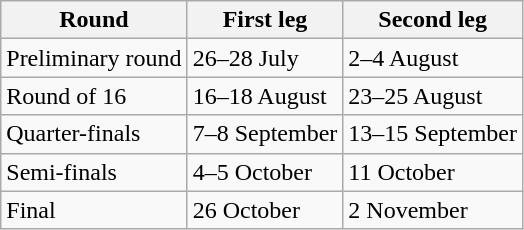<table class="wikitable">
<tr>
<th>Round</th>
<th>First leg</th>
<th>Second leg</th>
</tr>
<tr>
<td>Preliminary round</td>
<td>26–28 July</td>
<td>2–4 August</td>
</tr>
<tr>
<td>Round of 16</td>
<td>16–18 August</td>
<td>23–25 August</td>
</tr>
<tr>
<td>Quarter-finals</td>
<td>7–8 September</td>
<td>13–15 September</td>
</tr>
<tr>
<td>Semi-finals</td>
<td>4–5 October</td>
<td>11 October</td>
</tr>
<tr>
<td>Final</td>
<td>26 October</td>
<td>2 November</td>
</tr>
</table>
